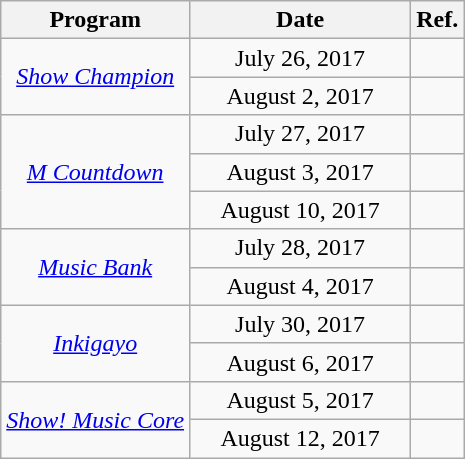<table class="wikitable" style="text-align:center;">
<tr>
<th>Program</th>
<th style="width:140px;">Date</th>
<th>Ref.</th>
</tr>
<tr>
<td rowspan="2"><em><a href='#'>Show Champion</a></em></td>
<td>July 26, 2017</td>
<td></td>
</tr>
<tr>
<td>August 2, 2017</td>
<td></td>
</tr>
<tr>
<td rowspan="3"><em><a href='#'>M Countdown</a></em></td>
<td>July 27, 2017</td>
<td></td>
</tr>
<tr>
<td>August 3, 2017</td>
<td></td>
</tr>
<tr>
<td>August 10, 2017</td>
<td></td>
</tr>
<tr>
<td rowspan="2"><em><a href='#'>Music Bank</a></em></td>
<td>July 28, 2017</td>
<td></td>
</tr>
<tr>
<td>August 4, 2017</td>
<td></td>
</tr>
<tr>
<td rowspan="2"><em><a href='#'>Inkigayo</a></em></td>
<td>July 30, 2017</td>
<td></td>
</tr>
<tr>
<td>August 6, 2017</td>
<td></td>
</tr>
<tr>
<td rowspan="2"><em><a href='#'>Show! Music Core</a></em></td>
<td>August 5, 2017</td>
<td></td>
</tr>
<tr>
<td>August 12, 2017</td>
<td></td>
</tr>
</table>
